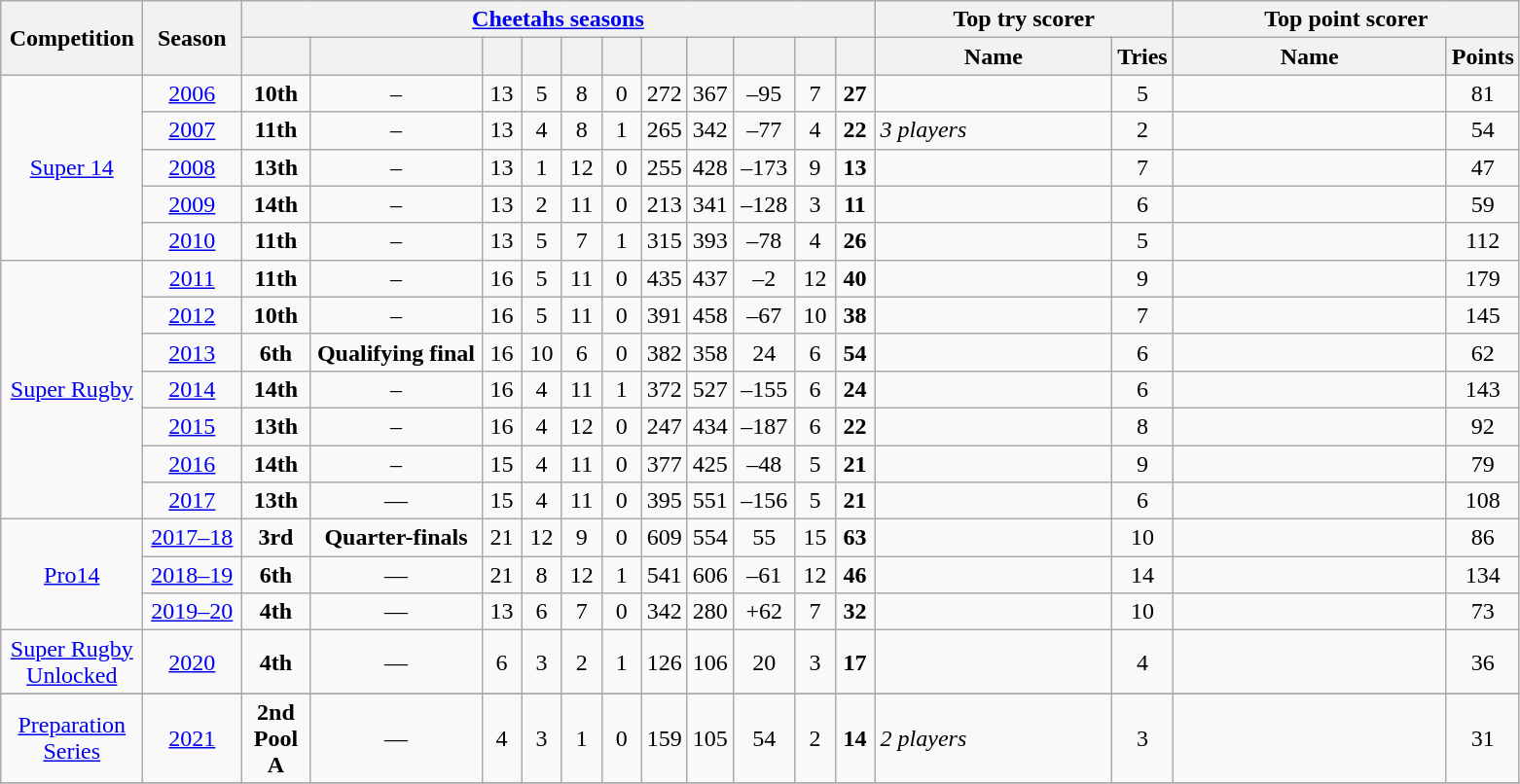<table class="wikitable" style="text-align: center">
<tr>
<th rowspan=2 width=90px>Competition</th>
<th rowspan=2 width=60px>Season</th>
<th colspan=11><a href='#'>Cheetahs seasons</a></th>
<th colspan=2>Top try scorer</th>
<th colspan=2>Top point scorer</th>
</tr>
<tr>
<th width=40px></th>
<th width=110px></th>
<th width=20px></th>
<th width=20px></th>
<th width=20px></th>
<th width=20px></th>
<th width=20px></th>
<th width=20px></th>
<th width=35px></th>
<th width=20px></th>
<th width=20px></th>
<th width=155px>Name</th>
<th>Tries</th>
<th width=180px>Name</th>
<th>Points</th>
</tr>
<tr>
<td rowspan="5"><a href='#'>Super 14</a></td>
<td><a href='#'>2006</a></td>
<td><strong>10th</strong></td>
<td>–</td>
<td>13</td>
<td>5</td>
<td>8</td>
<td>0</td>
<td>272</td>
<td>367</td>
<td>–95</td>
<td>7</td>
<td><strong>27</strong></td>
<td style=text-align:left> </td>
<td>5</td>
<td style=text-align:left> </td>
<td>81</td>
</tr>
<tr>
<td><a href='#'>2007</a></td>
<td><strong>11th</strong></td>
<td>–</td>
<td>13</td>
<td>4</td>
<td>8</td>
<td>1</td>
<td>265</td>
<td>342</td>
<td>–77</td>
<td>4</td>
<td><strong>22</strong></td>
<td style=text-align:left><em>3 players</em></td>
<td>2</td>
<td style=text-align:left> </td>
<td>54</td>
</tr>
<tr>
<td><a href='#'>2008</a></td>
<td><strong>13th</strong></td>
<td>–</td>
<td>13</td>
<td>1</td>
<td>12</td>
<td>0</td>
<td>255</td>
<td>428</td>
<td>–173</td>
<td>9</td>
<td><strong>13</strong></td>
<td style=text-align:left> </td>
<td>7</td>
<td style=text-align:left> </td>
<td>47</td>
</tr>
<tr>
<td><a href='#'>2009</a></td>
<td><strong>14th</strong></td>
<td>–</td>
<td>13</td>
<td>2</td>
<td>11</td>
<td>0</td>
<td>213</td>
<td>341</td>
<td>–128</td>
<td>3</td>
<td><strong>11</strong></td>
<td style=text-align:left> </td>
<td>6</td>
<td style=text-align:left> </td>
<td>59</td>
</tr>
<tr>
<td><a href='#'>2010</a></td>
<td><strong>11th</strong></td>
<td>–</td>
<td>13</td>
<td>5</td>
<td>7</td>
<td>1</td>
<td>315</td>
<td>393</td>
<td>–78</td>
<td>4</td>
<td><strong>26</strong></td>
<td style=text-align:left> </td>
<td>5</td>
<td style=text-align:left> </td>
<td>112</td>
</tr>
<tr>
<td rowspan="7"><a href='#'>Super Rugby</a></td>
<td><a href='#'>2011</a></td>
<td><strong>11th</strong></td>
<td>–</td>
<td>16</td>
<td>5</td>
<td>11</td>
<td>0</td>
<td>435</td>
<td>437</td>
<td>–2</td>
<td>12</td>
<td><strong>40</strong></td>
<td style=text-align:left> </td>
<td>9</td>
<td style=text-align:left> </td>
<td>179</td>
</tr>
<tr>
<td><a href='#'>2012</a></td>
<td><strong>10th</strong></td>
<td>–</td>
<td>16</td>
<td>5</td>
<td>11</td>
<td>0</td>
<td>391</td>
<td>458</td>
<td>–67</td>
<td>10</td>
<td><strong>38</strong></td>
<td style=text-align:left> </td>
<td>7</td>
<td style=text-align:left> </td>
<td>145</td>
</tr>
<tr>
<td><a href='#'>2013</a></td>
<td><strong>6th</strong></td>
<td><strong>Qualifying final</strong></td>
<td>16</td>
<td>10</td>
<td>6</td>
<td>0</td>
<td>382</td>
<td>358</td>
<td>24</td>
<td>6</td>
<td><strong>54</strong></td>
<td style=text-align:left> </td>
<td>6</td>
<td style=text-align:left> </td>
<td>62</td>
</tr>
<tr>
<td><a href='#'>2014</a></td>
<td><strong>14th</strong></td>
<td>–</td>
<td>16</td>
<td>4</td>
<td>11</td>
<td>1</td>
<td>372</td>
<td>527</td>
<td>–155</td>
<td>6</td>
<td><strong>24</strong></td>
<td style=text-align:left> </td>
<td>6</td>
<td style=text-align:left> </td>
<td>143</td>
</tr>
<tr>
<td><a href='#'>2015</a></td>
<td><strong>13th</strong></td>
<td>–</td>
<td>16</td>
<td>4</td>
<td>12</td>
<td>0</td>
<td>247</td>
<td>434</td>
<td>–187</td>
<td>6</td>
<td><strong>22</strong></td>
<td style=text-align:left> </td>
<td>8</td>
<td style=text-align:left> </td>
<td>92</td>
</tr>
<tr>
<td><a href='#'>2016</a></td>
<td><strong>14th</strong></td>
<td>–</td>
<td>15</td>
<td>4</td>
<td>11</td>
<td>0</td>
<td>377</td>
<td>425</td>
<td>–48</td>
<td>5</td>
<td><strong>21</strong></td>
<td style=text-align:left> </td>
<td>9</td>
<td style=text-align:left> </td>
<td>79</td>
</tr>
<tr>
<td><a href='#'>2017</a></td>
<td><strong>13th</strong></td>
<td>—</td>
<td>15</td>
<td>4</td>
<td>11</td>
<td>0</td>
<td>395</td>
<td>551</td>
<td>–156</td>
<td>5</td>
<td><strong>21</strong></td>
<td style=text-align:left> </td>
<td>6</td>
<td style=text-align:left> </td>
<td>108</td>
</tr>
<tr>
<td rowspan="3"><a href='#'>Pro14</a></td>
<td><a href='#'>2017–18</a></td>
<td><strong>3rd</strong></td>
<td><strong>Quarter-finals</strong></td>
<td>21</td>
<td>12</td>
<td>9</td>
<td>0</td>
<td>609</td>
<td>554</td>
<td>55</td>
<td>15</td>
<td><strong>63</strong></td>
<td style=text-align:left> </td>
<td>10</td>
<td style=text-align:left> </td>
<td>86</td>
</tr>
<tr>
<td><a href='#'>2018–19</a></td>
<td><strong>6th</strong></td>
<td>—</td>
<td>21</td>
<td>8</td>
<td>12</td>
<td>1</td>
<td>541</td>
<td>606</td>
<td>–61</td>
<td>12</td>
<td><strong>46</strong></td>
<td style=text-align:left> </td>
<td>14</td>
<td style=text-align:left> </td>
<td>134</td>
</tr>
<tr>
<td><a href='#'>2019–20</a></td>
<td><strong>4th</strong></td>
<td>—</td>
<td>13</td>
<td>6</td>
<td>7</td>
<td>0</td>
<td>342</td>
<td>280</td>
<td>+62</td>
<td>7</td>
<td><strong>32</strong></td>
<td style=text-align:left> </td>
<td>10</td>
<td style=text-align:left> </td>
<td>73</td>
</tr>
<tr>
<td rowspan="1"><a href='#'>Super Rugby Unlocked</a></td>
<td><a href='#'>2020</a></td>
<td><strong>4th</strong></td>
<td>—</td>
<td>6</td>
<td>3</td>
<td>2</td>
<td>1</td>
<td>126</td>
<td>106</td>
<td>20</td>
<td>3</td>
<td><strong>17</strong></td>
<td style=text-align:left> </td>
<td>4</td>
<td style=text-align:left> </td>
<td>36</td>
</tr>
<tr>
</tr>
<tr>
<td rowspan="1"><a href='#'>Preparation Series</a></td>
<td><a href='#'>2021</a></td>
<td><strong>2nd Pool A</strong></td>
<td>—</td>
<td>4</td>
<td>3</td>
<td>1</td>
<td>0</td>
<td>159</td>
<td>105</td>
<td>54</td>
<td>2</td>
<td><strong>14</strong></td>
<td style=text-align:left><em>2 players</em></td>
<td>3</td>
<td style=text-align:left> </td>
<td>31</td>
</tr>
<tr>
</tr>
</table>
